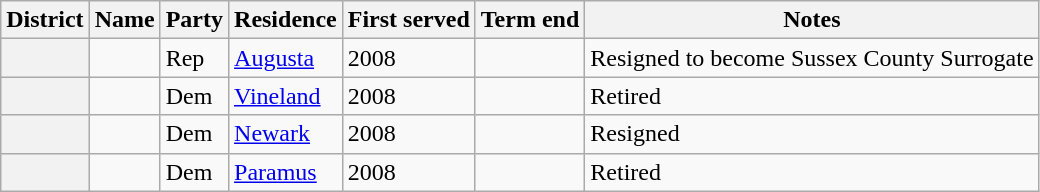<table class="wikitable sortable">
<tr>
<th>District</th>
<th>Name</th>
<th>Party</th>
<th>Residence</th>
<th>First served</th>
<th>Term end</th>
<th class="unsortable">Notes</th>
</tr>
<tr>
<th></th>
<td></td>
<td>Rep</td>
<td><a href='#'>Augusta</a></td>
<td>2008</td>
<td></td>
<td>Resigned to become Sussex County Surrogate</td>
</tr>
<tr>
<th></th>
<td></td>
<td>Dem</td>
<td><a href='#'>Vineland</a></td>
<td>2008</td>
<td></td>
<td>Retired</td>
</tr>
<tr>
<th></th>
<td></td>
<td>Dem</td>
<td><a href='#'>Newark</a></td>
<td>2008</td>
<td></td>
<td>Resigned</td>
</tr>
<tr>
<th></th>
<td></td>
<td>Dem</td>
<td><a href='#'>Paramus</a></td>
<td>2008</td>
<td></td>
<td>Retired</td>
</tr>
</table>
